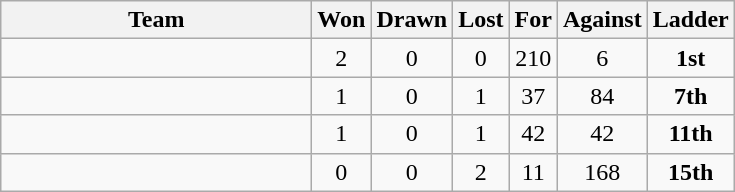<table class="wikitable">
<tr>
<th width="200" bgcolor="#efefef">Team</th>
<th width="20" bgcolor="#efefef">Won</th>
<th width="20" bgcolor="#efefef">Drawn</th>
<th width="20" bgcolor="#efefef">Lost</th>
<th width="20" bgcolor="#efefef">For</th>
<th width="20" bgcolor="#efefef">Against</th>
<th width="20" bgcolor="#efefef">Ladder</th>
</tr>
<tr align="center">
<td align="left"></td>
<td>2</td>
<td>0</td>
<td>0</td>
<td>210</td>
<td>6</td>
<td><strong>1st</strong></td>
</tr>
<tr align="center">
<td align="left"></td>
<td>1</td>
<td>0</td>
<td>1</td>
<td>37</td>
<td>84</td>
<td><strong>7th</strong></td>
</tr>
<tr align="center">
<td align="left"></td>
<td>1</td>
<td>0</td>
<td>1</td>
<td>42</td>
<td>42</td>
<td><strong>11th</strong></td>
</tr>
<tr align="center">
<td align="left"></td>
<td>0</td>
<td>0</td>
<td>2</td>
<td>11</td>
<td>168</td>
<td><strong>15th</strong></td>
</tr>
</table>
